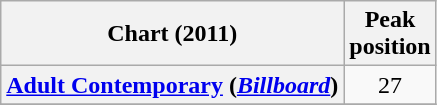<table class="wikitable sortable plainrowheaders">
<tr>
<th>Chart (2011)</th>
<th>Peak<br>position</th>
</tr>
<tr>
<th scope="row"><a href='#'>Adult Contemporary</a> (<em><a href='#'>Billboard</a></em>)</th>
<td align="center">27</td>
</tr>
<tr>
</tr>
</table>
